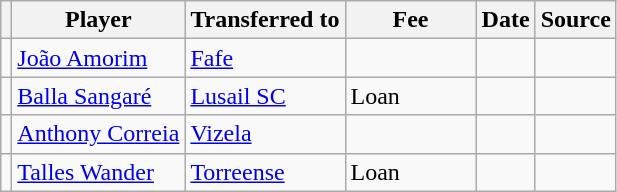<table class="wikitable plainrowheaders sortable">
<tr>
<th></th>
<th scope="col">Player</th>
<th>Transferred to</th>
<th style="width: 80px;">Fee</th>
<th scope="col">Date</th>
<th scope="col">Source</th>
</tr>
<tr>
<td align="center"></td>
<td> <a href='#'>João Amorim</a></td>
<td> <a href='#'>Fafe</a></td>
<td></td>
<td></td>
<td></td>
</tr>
<tr>
<td align="center"></td>
<td> <a href='#'>Balla Sangaré</a></td>
<td> <a href='#'>Lusail SC</a></td>
<td>Loan</td>
<td></td>
<td></td>
</tr>
<tr>
<td align="center"></td>
<td> <a href='#'>Anthony Correia</a></td>
<td> <a href='#'>Vizela</a></td>
<td></td>
<td></td>
<td></td>
</tr>
<tr>
<td align="center"></td>
<td> <a href='#'>Talles Wander</a></td>
<td> <a href='#'>Torreense</a></td>
<td>Loan</td>
<td></td>
<td></td>
</tr>
</table>
